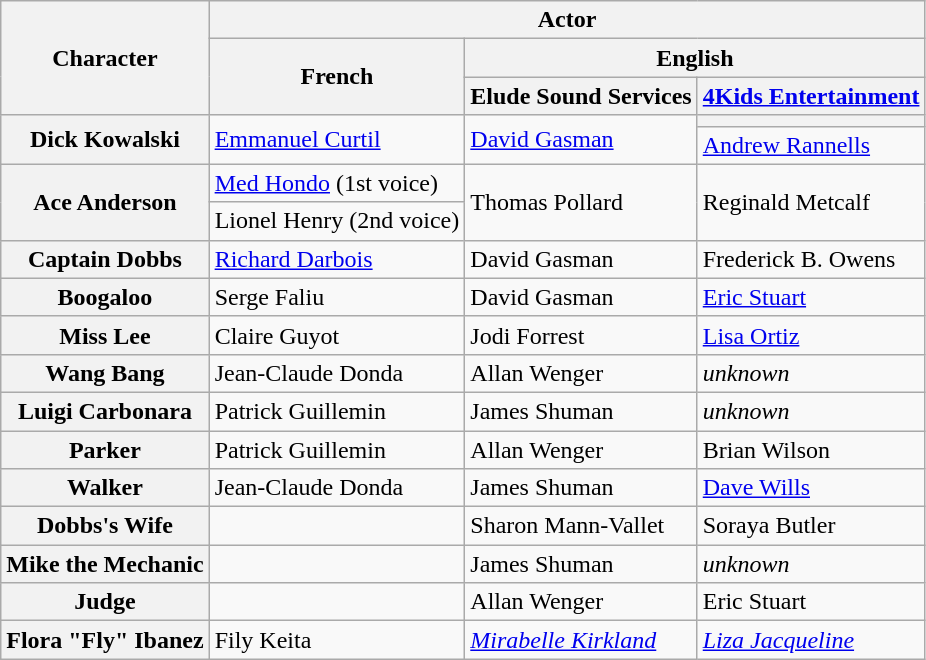<table class="wikitable">
<tr>
<th rowspan="3">Character</th>
<th colspan="3">Actor</th>
</tr>
<tr>
<th rowspan="2">French</th>
<th colspan="2">English</th>
</tr>
<tr>
<th>Elude Sound Services</th>
<th><a href='#'>4Kids Entertainment</a></th>
</tr>
<tr>
<th rowspan="2">Dick Kowalski</th>
<td rowspan="2"><a href='#'>Emmanuel Curtil</a></td>
<td rowspan="2"><a href='#'>David Gasman</a></td>
<th></th>
</tr>
<tr>
<td><a href='#'>Andrew Rannells</a></td>
</tr>
<tr>
<th rowspan="2">Ace Anderson</th>
<td><a href='#'>Med Hondo</a> (1st voice)</td>
<td rowspan="2">Thomas Pollard</td>
<td rowspan="2">Reginald Metcalf</td>
</tr>
<tr>
<td>Lionel Henry (2nd voice)</td>
</tr>
<tr>
<th>Captain Dobbs</th>
<td><a href='#'>Richard Darbois</a></td>
<td>David Gasman</td>
<td>Frederick B. Owens</td>
</tr>
<tr>
<th>Boogaloo</th>
<td>Serge Faliu</td>
<td>David Gasman</td>
<td><a href='#'>Eric Stuart</a></td>
</tr>
<tr>
<th>Miss Lee</th>
<td>Claire Guyot</td>
<td>Jodi Forrest</td>
<td><a href='#'>Lisa Ortiz</a></td>
</tr>
<tr>
<th>Wang Bang</th>
<td>Jean-Claude Donda</td>
<td>Allan Wenger</td>
<td><em>unknown</em></td>
</tr>
<tr>
<th>Luigi Carbonara</th>
<td>Patrick Guillemin</td>
<td>James Shuman</td>
<td><em>unknown</em></td>
</tr>
<tr>
<th>Parker</th>
<td>Patrick Guillemin</td>
<td>Allan Wenger</td>
<td>Brian Wilson</td>
</tr>
<tr>
<th>Walker</th>
<td>Jean-Claude Donda</td>
<td>James Shuman</td>
<td><a href='#'>Dave Wills</a></td>
</tr>
<tr>
<th>Dobbs's Wife</th>
<td></td>
<td>Sharon Mann-Vallet</td>
<td>Soraya Butler</td>
</tr>
<tr>
<th>Mike the Mechanic</th>
<td></td>
<td>James Shuman</td>
<td><em>unknown</em></td>
</tr>
<tr>
<th>Judge</th>
<td></td>
<td>Allan Wenger</td>
<td>Eric Stuart</td>
</tr>
<tr>
<th>Flora "Fly" Ibanez</th>
<td>Fily Keita</td>
<td><em><a href='#'>Mirabelle Kirkland</a></em></td>
<td><em><a href='#'>Liza Jacqueline</a></em></td>
</tr>
</table>
